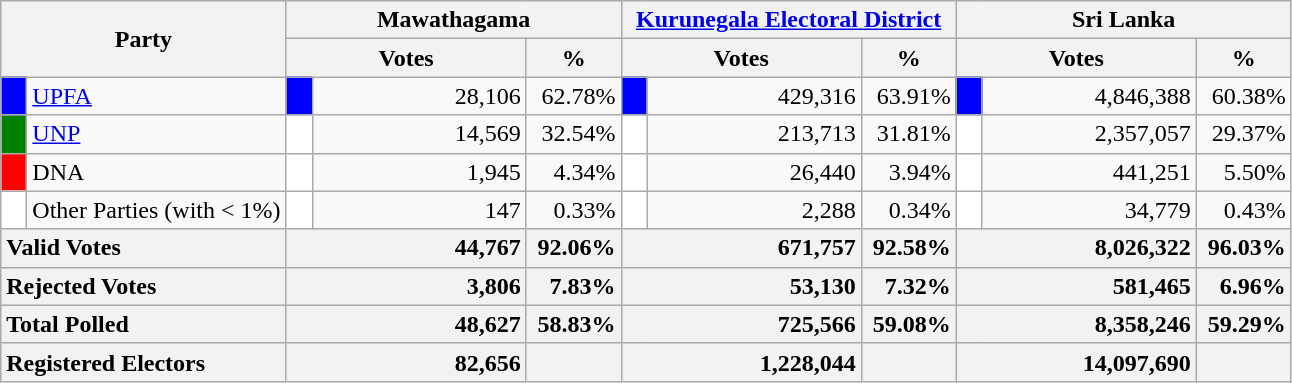<table class="wikitable">
<tr>
<th colspan="2" width="144px"rowspan="2">Party</th>
<th colspan="3" width="216px">Mawathagama</th>
<th colspan="3" width="216px"><a href='#'>Kurunegala Electoral District</a></th>
<th colspan="3" width="216px">Sri Lanka</th>
</tr>
<tr>
<th colspan="2" width="144px">Votes</th>
<th>%</th>
<th colspan="2" width="144px">Votes</th>
<th>%</th>
<th colspan="2" width="144px">Votes</th>
<th>%</th>
</tr>
<tr>
<td style="background-color:blue;" width="10px"></td>
<td style="text-align:left;"><a href='#'>UPFA</a></td>
<td style="background-color:blue;" width="10px"></td>
<td style="text-align:right;">28,106</td>
<td style="text-align:right;">62.78%</td>
<td style="background-color:blue;" width="10px"></td>
<td style="text-align:right;">429,316</td>
<td style="text-align:right;">63.91%</td>
<td style="background-color:blue;" width="10px"></td>
<td style="text-align:right;">4,846,388</td>
<td style="text-align:right;">60.38%</td>
</tr>
<tr>
<td style="background-color:green;" width="10px"></td>
<td style="text-align:left;"><a href='#'>UNP</a></td>
<td style="background-color:white;" width="10px"></td>
<td style="text-align:right;">14,569</td>
<td style="text-align:right;">32.54%</td>
<td style="background-color:white;" width="10px"></td>
<td style="text-align:right;">213,713</td>
<td style="text-align:right;">31.81%</td>
<td style="background-color:white;" width="10px"></td>
<td style="text-align:right;">2,357,057</td>
<td style="text-align:right;">29.37%</td>
</tr>
<tr>
<td style="background-color:red;" width="10px"></td>
<td style="text-align:left;">DNA</td>
<td style="background-color:white;" width="10px"></td>
<td style="text-align:right;">1,945</td>
<td style="text-align:right;">4.34%</td>
<td style="background-color:white;" width="10px"></td>
<td style="text-align:right;">26,440</td>
<td style="text-align:right;">3.94%</td>
<td style="background-color:white;" width="10px"></td>
<td style="text-align:right;">441,251</td>
<td style="text-align:right;">5.50%</td>
</tr>
<tr>
<td style="background-color:white;" width="10px"></td>
<td style="text-align:left;">Other Parties (with < 1%)</td>
<td style="background-color:white;" width="10px"></td>
<td style="text-align:right;">147</td>
<td style="text-align:right;">0.33%</td>
<td style="background-color:white;" width="10px"></td>
<td style="text-align:right;">2,288</td>
<td style="text-align:right;">0.34%</td>
<td style="background-color:white;" width="10px"></td>
<td style="text-align:right;">34,779</td>
<td style="text-align:right;">0.43%</td>
</tr>
<tr>
<th colspan="2" width="144px"style="text-align:left;">Valid Votes</th>
<th style="text-align:right;"colspan="2" width="144px">44,767</th>
<th style="text-align:right;">92.06%</th>
<th style="text-align:right;"colspan="2" width="144px">671,757</th>
<th style="text-align:right;">92.58%</th>
<th style="text-align:right;"colspan="2" width="144px">8,026,322</th>
<th style="text-align:right;">96.03%</th>
</tr>
<tr>
<th colspan="2" width="144px"style="text-align:left;">Rejected Votes</th>
<th style="text-align:right;"colspan="2" width="144px">3,806</th>
<th style="text-align:right;">7.83%</th>
<th style="text-align:right;"colspan="2" width="144px">53,130</th>
<th style="text-align:right;">7.32%</th>
<th style="text-align:right;"colspan="2" width="144px">581,465</th>
<th style="text-align:right;">6.96%</th>
</tr>
<tr>
<th colspan="2" width="144px"style="text-align:left;">Total Polled</th>
<th style="text-align:right;"colspan="2" width="144px">48,627</th>
<th style="text-align:right;">58.83%</th>
<th style="text-align:right;"colspan="2" width="144px">725,566</th>
<th style="text-align:right;">59.08%</th>
<th style="text-align:right;"colspan="2" width="144px">8,358,246</th>
<th style="text-align:right;">59.29%</th>
</tr>
<tr>
<th colspan="2" width="144px"style="text-align:left;">Registered Electors</th>
<th style="text-align:right;"colspan="2" width="144px">82,656</th>
<th></th>
<th style="text-align:right;"colspan="2" width="144px">1,228,044</th>
<th></th>
<th style="text-align:right;"colspan="2" width="144px">14,097,690</th>
<th></th>
</tr>
</table>
